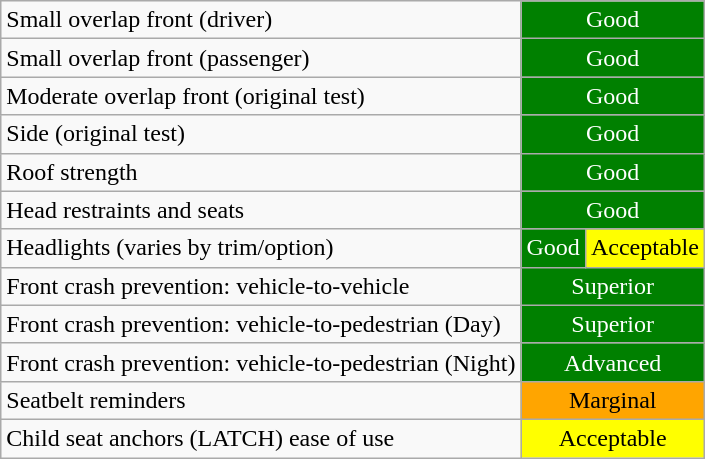<table class="wikitable">
<tr>
<td>Small overlap front (driver)</td>
<td colspan="2" style="text-align:center;color:white;background:green">Good</td>
</tr>
<tr>
<td>Small overlap front (passenger)</td>
<td colspan="2" style="text-align:center;color:white;background:green">Good</td>
</tr>
<tr>
<td>Moderate overlap front (original test)</td>
<td colspan="2" style="text-align:center;color:white;background:green">Good</td>
</tr>
<tr>
<td>Side (original test)</td>
<td colspan="2" style="text-align:center;color:white;background:green">Good</td>
</tr>
<tr>
<td>Roof strength</td>
<td colspan="2" style="text-align:center;color:white;background:green">Good</td>
</tr>
<tr>
<td>Head restraints and seats</td>
<td colspan="2" style="text-align:center;color:white;background:green">Good</td>
</tr>
<tr>
<td>Headlights (varies by trim/option)</td>
<td colspan="1" style="text-align:center;color:white;background:green">Good</td>
<td colspan="1" style="text-align:center;color:black;background:yellow">Acceptable</td>
</tr>
<tr>
<td>Front crash prevention: vehicle-to-vehicle</td>
<td colspan="2" style="text-align:center;color:white;background:green">Superior</td>
</tr>
<tr>
<td>Front crash prevention: vehicle-to-pedestrian (Day)</td>
<td colspan="2" style="text-align:center;color:white;background:green">Superior</td>
</tr>
<tr>
<td>Front crash prevention: vehicle-to-pedestrian (Night)</td>
<td colspan="2" style="text-align:center;color:white;background:green">Advanced</td>
</tr>
<tr>
<td>Seatbelt reminders</td>
<td colspan="2" style="text-align:center;color:black;background:orange">Marginal</td>
</tr>
<tr>
<td>Child seat anchors (LATCH) ease of use</td>
<td colspan="2" style="text-align:center;color:black;background:yellow">Acceptable</td>
</tr>
</table>
